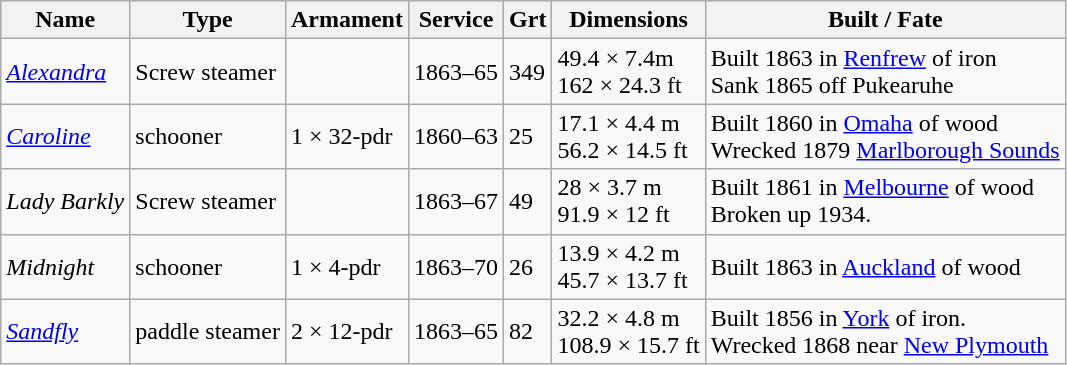<table class="wikitable">
<tr>
<th>Name</th>
<th>Type</th>
<th>Armament</th>
<th>Service</th>
<th>Grt</th>
<th>Dimensions</th>
<th>Built / Fate</th>
</tr>
<tr>
<td><a href='#'><em>Alexandra</em></a></td>
<td>Screw steamer</td>
<td></td>
<td>1863–65</td>
<td>349</td>
<td>49.4 × 7.4m<br>162 × 24.3 ft</td>
<td>Built 1863 in <a href='#'>Renfrew</a> of iron<br>Sank 1865 off Pukearuhe</td>
</tr>
<tr>
<td><a href='#'><em>Caroline</em></a></td>
<td>schooner</td>
<td>1 × 32-pdr</td>
<td>1860–63</td>
<td>25</td>
<td>17.1 × 4.4 m<br>56.2 × 14.5 ft</td>
<td>Built 1860 in <a href='#'>Omaha</a> of wood<br>Wrecked 1879 <a href='#'>Marlborough Sounds</a></td>
</tr>
<tr>
<td><em>Lady Barkly</em></td>
<td>Screw steamer</td>
<td></td>
<td>1863–67</td>
<td>49</td>
<td>28 × 3.7 m<br>91.9 × 12 ft</td>
<td>Built 1861 in <a href='#'>Melbourne</a> of wood<br>Broken up 1934.</td>
</tr>
<tr>
<td><em>Midnight</em></td>
<td>schooner</td>
<td>1 × 4-pdr</td>
<td>1863–70</td>
<td>26</td>
<td>13.9 × 4.2 m<br>45.7 × 13.7 ft</td>
<td>Built 1863 in <a href='#'>Auckland</a> of wood</td>
</tr>
<tr>
<td><a href='#'><em>Sandfly</em></a></td>
<td>paddle steamer</td>
<td>2 × 12-pdr</td>
<td>1863–65</td>
<td>82</td>
<td>32.2 × 4.8 m<br>108.9 × 15.7 ft</td>
<td>Built 1856 in <a href='#'>York</a> of iron.<br>Wrecked 1868 near <a href='#'>New Plymouth</a></td>
</tr>
</table>
